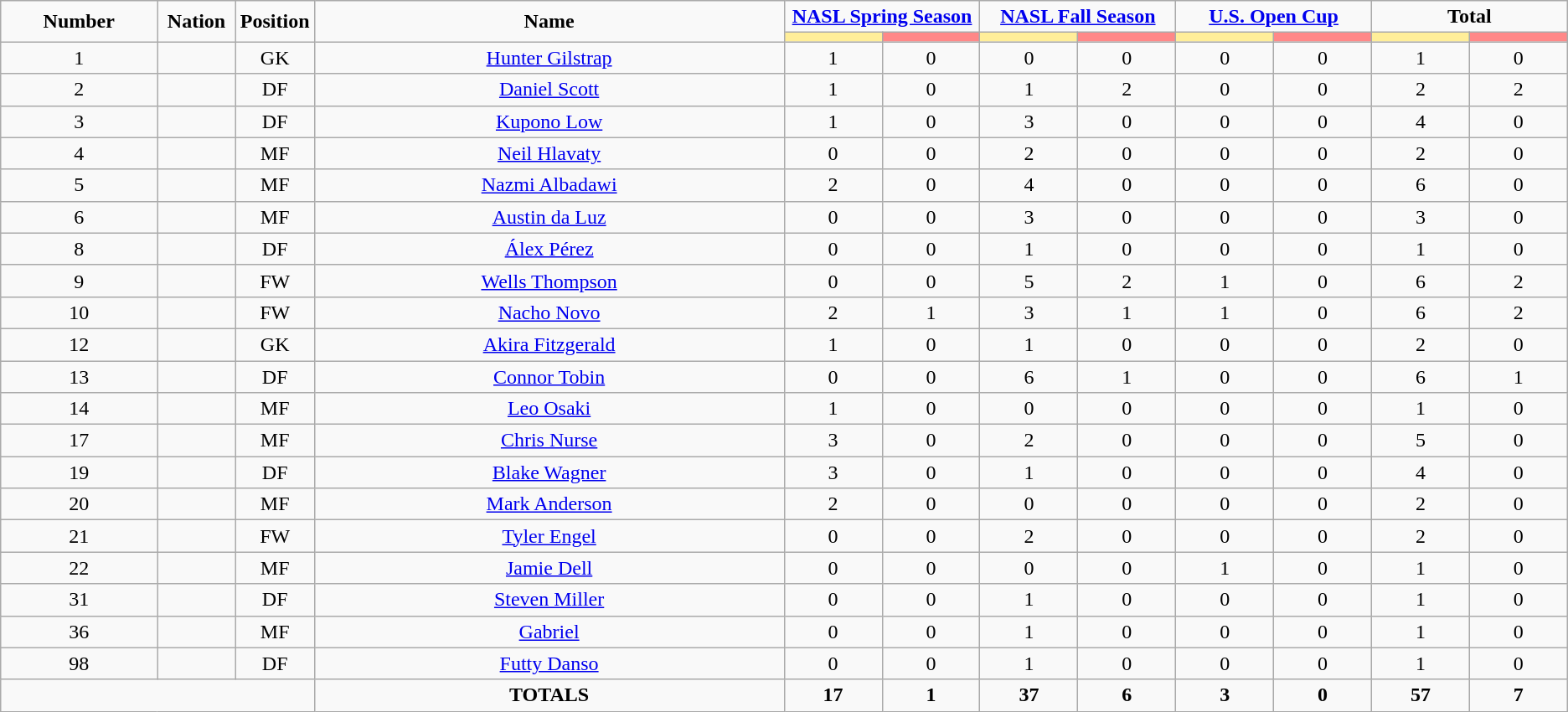<table class="wikitable" style="font-size: 100%; text-align: center;">
<tr>
<td rowspan="2" width="10%" align="center"><strong>Number</strong></td>
<td rowspan="2" width="5%" align="center"><strong>Nation</strong></td>
<td rowspan="2" width="5%" align="center"><strong>Position</strong></td>
<td rowspan="2" width="30%" align="center"><strong>Name</strong></td>
<td colspan="2" align="center"><strong><a href='#'>NASL Spring Season</a></strong></td>
<td colspan="2" align="center"><strong><a href='#'>NASL Fall Season</a></strong></td>
<td colspan="2" align="center"><strong><a href='#'>U.S. Open Cup</a></strong></td>
<td colspan="2" align="center"><strong>Total</strong></td>
</tr>
<tr>
<th width=60 style="background: #FFEE99"></th>
<th width=60 style="background: #FF8888"></th>
<th width=60 style="background: #FFEE99"></th>
<th width=60 style="background: #FF8888"></th>
<th width=60 style="background: #FFEE99"></th>
<th width=60 style="background: #FF8888"></th>
<th width=60 style="background: #FFEE99"></th>
<th width=60 style="background: #FF8888"></th>
</tr>
<tr>
<td>1</td>
<td></td>
<td>GK</td>
<td><a href='#'>Hunter Gilstrap</a></td>
<td>1</td>
<td>0</td>
<td>0</td>
<td>0</td>
<td>0</td>
<td>0</td>
<td>1</td>
<td>0</td>
</tr>
<tr>
<td>2</td>
<td></td>
<td>DF</td>
<td><a href='#'>Daniel Scott</a></td>
<td>1</td>
<td>0</td>
<td>1</td>
<td>2</td>
<td>0</td>
<td>0</td>
<td>2</td>
<td>2</td>
</tr>
<tr>
<td>3</td>
<td></td>
<td>DF</td>
<td><a href='#'>Kupono Low</a></td>
<td>1</td>
<td>0</td>
<td>3</td>
<td>0</td>
<td>0</td>
<td>0</td>
<td>4</td>
<td>0</td>
</tr>
<tr>
<td>4</td>
<td></td>
<td>MF</td>
<td><a href='#'>Neil Hlavaty</a></td>
<td>0</td>
<td>0</td>
<td>2</td>
<td>0</td>
<td>0</td>
<td>0</td>
<td>2</td>
<td>0</td>
</tr>
<tr>
<td>5</td>
<td></td>
<td>MF</td>
<td><a href='#'>Nazmi Albadawi</a></td>
<td>2</td>
<td>0</td>
<td>4</td>
<td>0</td>
<td>0</td>
<td>0</td>
<td>6</td>
<td>0</td>
</tr>
<tr>
<td>6</td>
<td></td>
<td>MF</td>
<td><a href='#'>Austin da Luz</a></td>
<td>0</td>
<td>0</td>
<td>3</td>
<td>0</td>
<td>0</td>
<td>0</td>
<td>3</td>
<td>0</td>
</tr>
<tr>
<td>8</td>
<td></td>
<td>DF</td>
<td><a href='#'>Álex Pérez</a></td>
<td>0</td>
<td>0</td>
<td>1</td>
<td>0</td>
<td>0</td>
<td>0</td>
<td>1</td>
<td>0</td>
</tr>
<tr>
<td>9</td>
<td></td>
<td>FW</td>
<td><a href='#'>Wells Thompson</a></td>
<td>0</td>
<td>0</td>
<td>5</td>
<td>2</td>
<td>1</td>
<td>0</td>
<td>6</td>
<td>2</td>
</tr>
<tr>
<td>10</td>
<td></td>
<td>FW</td>
<td><a href='#'>Nacho Novo</a></td>
<td>2</td>
<td>1</td>
<td>3</td>
<td>1</td>
<td>1</td>
<td>0</td>
<td>6</td>
<td>2</td>
</tr>
<tr>
<td>12</td>
<td></td>
<td>GK</td>
<td><a href='#'>Akira Fitzgerald</a></td>
<td>1</td>
<td>0</td>
<td>1</td>
<td>0</td>
<td>0</td>
<td>0</td>
<td>2</td>
<td>0</td>
</tr>
<tr>
<td>13</td>
<td></td>
<td>DF</td>
<td><a href='#'>Connor Tobin</a></td>
<td>0</td>
<td>0</td>
<td>6</td>
<td>1</td>
<td>0</td>
<td>0</td>
<td>6</td>
<td>1</td>
</tr>
<tr>
<td>14</td>
<td></td>
<td>MF</td>
<td><a href='#'>Leo Osaki</a></td>
<td>1</td>
<td>0</td>
<td>0</td>
<td>0</td>
<td>0</td>
<td>0</td>
<td>1</td>
<td>0</td>
</tr>
<tr>
<td>17</td>
<td></td>
<td>MF</td>
<td><a href='#'>Chris Nurse</a></td>
<td>3</td>
<td>0</td>
<td>2</td>
<td>0</td>
<td>0</td>
<td>0</td>
<td>5</td>
<td>0</td>
</tr>
<tr>
<td>19</td>
<td></td>
<td>DF</td>
<td><a href='#'>Blake Wagner</a></td>
<td>3</td>
<td>0</td>
<td>1</td>
<td>0</td>
<td>0</td>
<td>0</td>
<td>4</td>
<td>0</td>
</tr>
<tr>
<td>20</td>
<td></td>
<td>MF</td>
<td><a href='#'>Mark Anderson</a></td>
<td>2</td>
<td>0</td>
<td>0</td>
<td>0</td>
<td>0</td>
<td>0</td>
<td>2</td>
<td>0</td>
</tr>
<tr>
<td>21</td>
<td></td>
<td>FW</td>
<td><a href='#'>Tyler Engel</a></td>
<td>0</td>
<td>0</td>
<td>2</td>
<td>0</td>
<td>0</td>
<td>0</td>
<td>2</td>
<td>0</td>
</tr>
<tr>
<td>22</td>
<td></td>
<td>MF</td>
<td><a href='#'>Jamie Dell</a></td>
<td>0</td>
<td>0</td>
<td>0</td>
<td>0</td>
<td>1</td>
<td>0</td>
<td>1</td>
<td>0</td>
</tr>
<tr>
<td>31</td>
<td></td>
<td>DF</td>
<td><a href='#'>Steven Miller</a></td>
<td>0</td>
<td>0</td>
<td>1</td>
<td>0</td>
<td>0</td>
<td>0</td>
<td>1</td>
<td>0</td>
</tr>
<tr>
<td>36</td>
<td></td>
<td>MF</td>
<td><a href='#'>Gabriel</a></td>
<td>0</td>
<td>0</td>
<td>1</td>
<td>0</td>
<td>0</td>
<td>0</td>
<td>1</td>
<td>0</td>
</tr>
<tr>
<td>98</td>
<td></td>
<td>DF</td>
<td><a href='#'>Futty Danso</a></td>
<td>0</td>
<td>0</td>
<td>1</td>
<td>0</td>
<td>0</td>
<td>0</td>
<td>1</td>
<td>0</td>
</tr>
<tr>
<td colspan="3"></td>
<td><strong>TOTALS</strong></td>
<td><strong>17</strong></td>
<td><strong>1</strong></td>
<td><strong>37</strong></td>
<td><strong>6</strong></td>
<td><strong>3</strong></td>
<td><strong>0</strong></td>
<td><strong>57</strong></td>
<td><strong>7</strong></td>
</tr>
</table>
